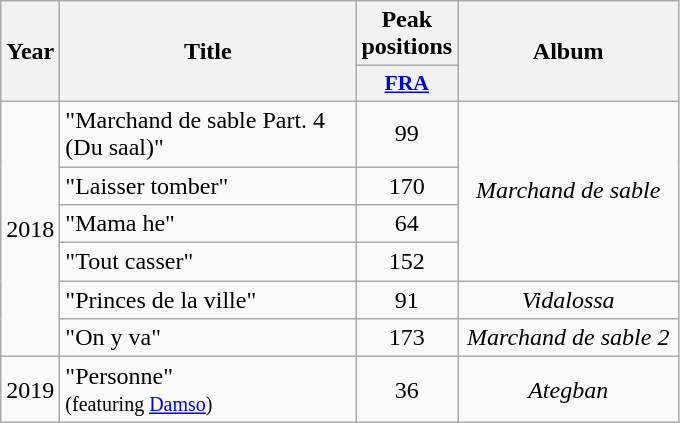<table class="wikitable">
<tr>
<th align="center" rowspan="2" width="10">Year</th>
<th align="center" rowspan="2" width="190">Title</th>
<th align="center" colspan="1" width="20">Peak positions</th>
<th align="center" rowspan="2" width="140">Album</th>
</tr>
<tr>
<th scope="col" style="width:3em;font-size:90%;"><a href='#'>FRA</a><br></th>
</tr>
<tr>
<td style="text-align:center;" rowspan=6>2018</td>
<td>"Marchand de sable Part. 4 (Du saal)"</td>
<td style="text-align:center;">99</td>
<td style="text-align:center;" rowspan=4><em>Marchand de sable</em></td>
</tr>
<tr>
<td>"Laisser tomber"</td>
<td style="text-align:center;">170</td>
</tr>
<tr>
<td>"Mama he"</td>
<td style="text-align:center;">64</td>
</tr>
<tr>
<td>"Tout casser"<br></td>
<td style="text-align:center;">152</td>
</tr>
<tr>
<td>"Princes de la ville"<br></td>
<td style="text-align:center;">91</td>
<td style="text-align:center;"><em>Vidalossa</em></td>
</tr>
<tr>
<td>"On y va"</td>
<td style="text-align:center;">173</td>
<td style="text-align:center;"><em>Marchand de sable 2</em></td>
</tr>
<tr>
<td style="text-align:center;">2019</td>
<td>"Personne"<br><small>(featuring <a href='#'>Damso</a>)</small></td>
<td style="text-align:center;">36</td>
<td style="text-align:center;"><em>Ategban</em></td>
</tr>
</table>
